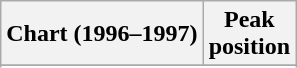<table class="wikitable sortable">
<tr>
<th align="left">Chart (1996–1997)</th>
<th align="center">Peak<br>position</th>
</tr>
<tr>
</tr>
<tr>
</tr>
</table>
